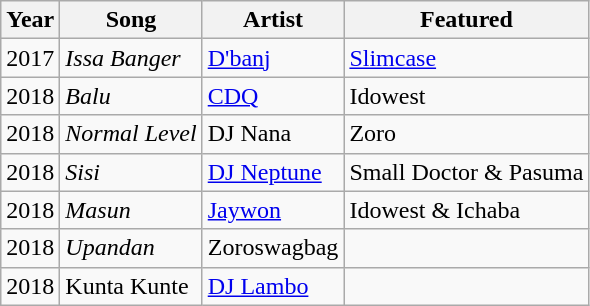<table class="wikitable">
<tr>
<th>Year</th>
<th>Song</th>
<th>Artist</th>
<th>Featured</th>
</tr>
<tr>
<td>2017</td>
<td><em>Issa Banger</em></td>
<td><a href='#'>D'banj</a></td>
<td><a href='#'>Slimcase</a></td>
</tr>
<tr>
<td>2018</td>
<td><em>Balu</em></td>
<td><a href='#'>CDQ</a></td>
<td>Idowest</td>
</tr>
<tr>
<td>2018</td>
<td><em>Normal Level</em></td>
<td>DJ Nana</td>
<td>Zoro</td>
</tr>
<tr>
<td>2018</td>
<td><em>Sisi</em></td>
<td><a href='#'>DJ Neptune</a></td>
<td>Small Doctor & Pasuma</td>
</tr>
<tr>
<td>2018</td>
<td><em>Masun</em></td>
<td><a href='#'>Jaywon</a></td>
<td>Idowest & Ichaba</td>
</tr>
<tr>
<td>2018</td>
<td><em>Upandan </em></td>
<td>Zoroswagbag</td>
<td></td>
</tr>
<tr>
<td>2018</td>
<td>Kunta Kunte</td>
<td><a href='#'>DJ Lambo</a></td>
<td></td>
</tr>
</table>
